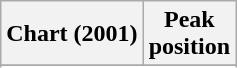<table class="wikitable sortable">
<tr>
<th>Chart (2001)</th>
<th>Peak<br>position</th>
</tr>
<tr>
</tr>
<tr>
</tr>
<tr>
</tr>
<tr>
</tr>
<tr>
</tr>
<tr>
</tr>
<tr>
</tr>
<tr>
</tr>
<tr>
</tr>
<tr>
</tr>
<tr>
</tr>
<tr>
</tr>
<tr>
</tr>
<tr>
</tr>
<tr>
</tr>
</table>
